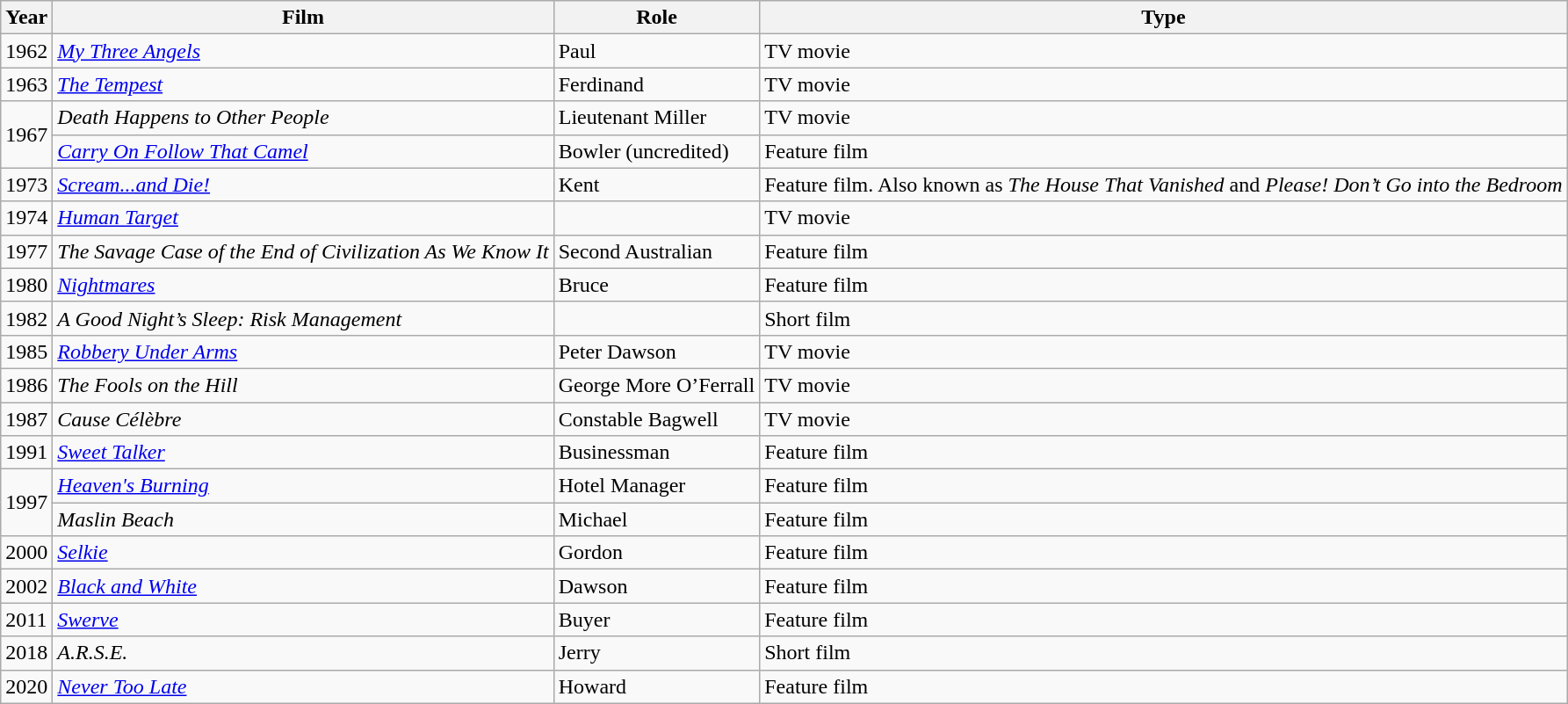<table class="wikitable sortable">
<tr>
<th>Year</th>
<th>Film</th>
<th>Role</th>
<th class="unsortable">Type</th>
</tr>
<tr>
<td>1962</td>
<td><em><a href='#'>My Three Angels</a></em></td>
<td>Paul</td>
<td>TV movie</td>
</tr>
<tr>
<td>1963</td>
<td><em><a href='#'>The Tempest</a></em></td>
<td>Ferdinand</td>
<td>TV movie</td>
</tr>
<tr>
<td rowspan=2>1967</td>
<td><em>Death Happens to Other People</em></td>
<td>Lieutenant Miller</td>
<td>TV movie</td>
</tr>
<tr>
<td><em><a href='#'>Carry On Follow That Camel</a></em></td>
<td>Bowler (uncredited)</td>
<td>Feature film</td>
</tr>
<tr>
<td>1973</td>
<td><em><a href='#'>Scream...and Die!</a></em></td>
<td>Kent</td>
<td>Feature film. Also known as <em>The House That Vanished</em> and <em>Please! Don’t Go into the Bedroom</em></td>
</tr>
<tr>
<td>1974</td>
<td><em><a href='#'>Human Target</a></em></td>
<td></td>
<td>TV movie</td>
</tr>
<tr>
<td>1977</td>
<td><em>The Savage Case of the End of Civilization As We Know It</em></td>
<td>Second Australian</td>
<td>Feature film</td>
</tr>
<tr>
<td>1980</td>
<td><em><a href='#'>Nightmares</a></em></td>
<td>Bruce</td>
<td>Feature film</td>
</tr>
<tr>
<td>1982</td>
<td><em>A Good Night’s Sleep: Risk Management</em></td>
<td></td>
<td>Short film</td>
</tr>
<tr>
<td>1985</td>
<td><em><a href='#'>Robbery Under Arms</a></em></td>
<td>Peter Dawson</td>
<td>TV movie</td>
</tr>
<tr>
<td>1986</td>
<td><em>The Fools on the Hill</em></td>
<td>George More O’Ferrall</td>
<td>TV movie</td>
</tr>
<tr>
<td>1987</td>
<td><em>Cause Célèbre</em></td>
<td>Constable Bagwell</td>
<td>TV movie</td>
</tr>
<tr>
<td>1991</td>
<td><em><a href='#'>Sweet Talker</a></em></td>
<td>Businessman</td>
<td>Feature film</td>
</tr>
<tr>
<td rowspan=2>1997</td>
<td><em><a href='#'>Heaven's Burning</a></em></td>
<td>Hotel Manager</td>
<td>Feature film</td>
</tr>
<tr>
<td><em>Maslin Beach</em></td>
<td>Michael</td>
<td>Feature film</td>
</tr>
<tr>
<td>2000</td>
<td><em><a href='#'>Selkie</a></em></td>
<td>Gordon</td>
<td>Feature film</td>
</tr>
<tr>
<td>2002</td>
<td><em><a href='#'>Black and White</a></em></td>
<td>Dawson</td>
<td>Feature film</td>
</tr>
<tr>
<td>2011</td>
<td><em><a href='#'>Swerve</a></em></td>
<td>Buyer</td>
<td>Feature film</td>
</tr>
<tr>
<td>2018</td>
<td><em>A.R.S.E.</em></td>
<td>Jerry</td>
<td>Short film</td>
</tr>
<tr>
<td>2020</td>
<td><em><a href='#'>Never Too Late</a></em></td>
<td>Howard</td>
<td>Feature film</td>
</tr>
</table>
